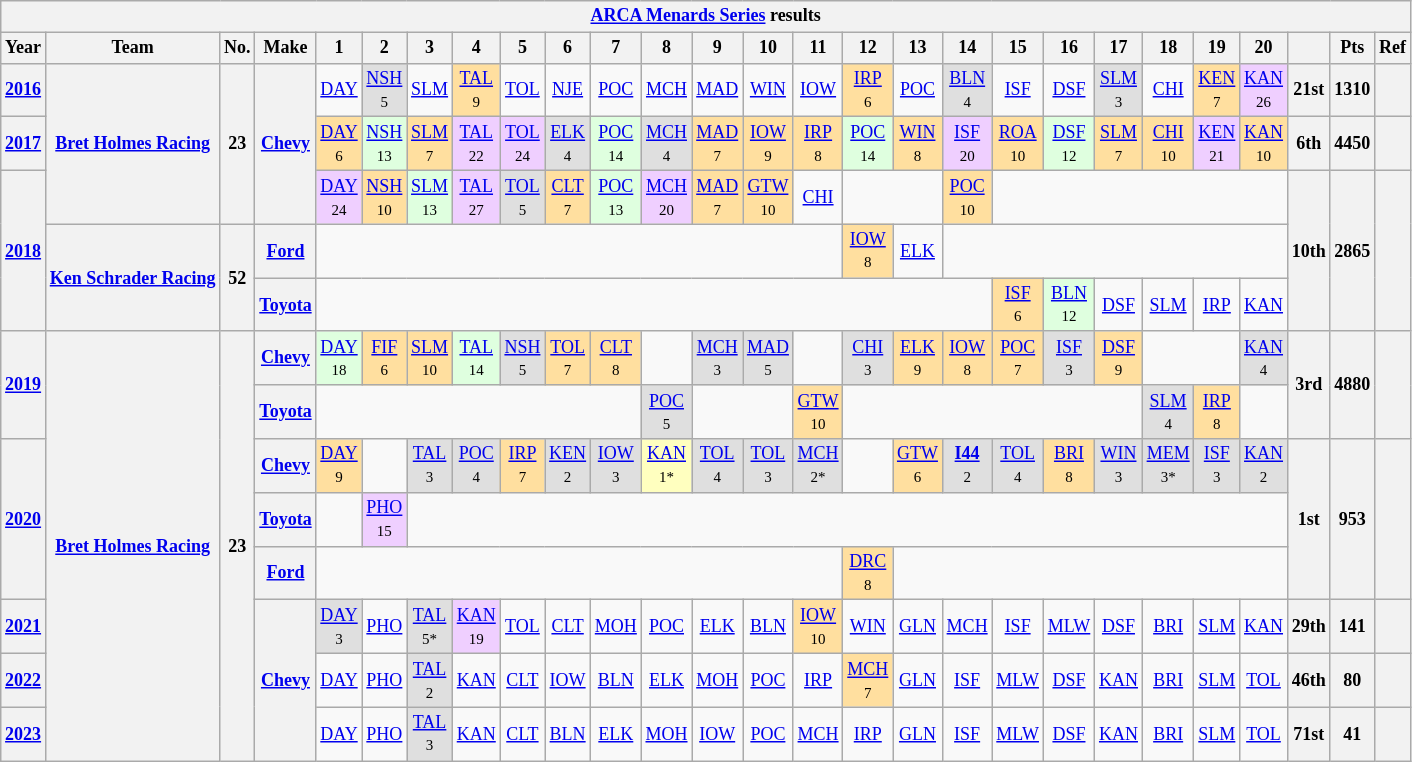<table class="wikitable" style="text-align:center; font-size:75%">
<tr>
<th colspan=27><a href='#'>ARCA Menards Series</a> results</th>
</tr>
<tr>
<th>Year</th>
<th>Team</th>
<th>No.</th>
<th>Make</th>
<th>1</th>
<th>2</th>
<th>3</th>
<th>4</th>
<th>5</th>
<th>6</th>
<th>7</th>
<th>8</th>
<th>9</th>
<th>10</th>
<th>11</th>
<th>12</th>
<th>13</th>
<th>14</th>
<th>15</th>
<th>16</th>
<th>17</th>
<th>18</th>
<th>19</th>
<th>20</th>
<th></th>
<th>Pts</th>
<th>Ref</th>
</tr>
<tr>
<th><a href='#'>2016</a></th>
<th rowspan=3><a href='#'>Bret Holmes Racing</a></th>
<th rowspan=3>23</th>
<th rowspan=3><a href='#'>Chevy</a></th>
<td><a href='#'>DAY</a></td>
<td style="background:#DFDFDF;"><a href='#'>NSH</a><br><small>5</small></td>
<td><a href='#'>SLM</a></td>
<td style="background:#FFDF9F;"><a href='#'>TAL</a><br><small>9</small></td>
<td><a href='#'>TOL</a></td>
<td><a href='#'>NJE</a></td>
<td><a href='#'>POC</a></td>
<td><a href='#'>MCH</a></td>
<td><a href='#'>MAD</a></td>
<td><a href='#'>WIN</a></td>
<td><a href='#'>IOW</a></td>
<td style="background:#FFDF9F;"><a href='#'>IRP</a><br><small>6</small></td>
<td><a href='#'>POC</a></td>
<td style="background:#DFDFDF;"><a href='#'>BLN</a><br><small>4</small></td>
<td><a href='#'>ISF</a></td>
<td><a href='#'>DSF</a></td>
<td style="background:#DFDFDF;"><a href='#'>SLM</a><br><small>3</small></td>
<td><a href='#'>CHI</a></td>
<td style="background:#FFDF9F;"><a href='#'>KEN</a><br><small>7</small></td>
<td style="background:#EFCFFF;"><a href='#'>KAN</a><br><small>26</small></td>
<th>21st</th>
<th>1310</th>
<th></th>
</tr>
<tr>
<th><a href='#'>2017</a></th>
<td style="background:#FFDF9F;"><a href='#'>DAY</a><br><small>6</small></td>
<td style="background:#DFFFDF;"><a href='#'>NSH</a><br><small>13</small></td>
<td style="background:#FFDF9F;"><a href='#'>SLM</a><br><small>7</small></td>
<td style="background:#EFCFFF;"><a href='#'>TAL</a><br><small>22</small></td>
<td style="background:#EFCFFF;"><a href='#'>TOL</a><br><small>24</small></td>
<td style="background:#DFDFDF;"><a href='#'>ELK</a><br><small>4</small></td>
<td style="background:#DFFFDF;"><a href='#'>POC</a><br><small>14</small></td>
<td style="background:#DFDFDF;"><a href='#'>MCH</a><br><small>4</small></td>
<td style="background:#FFDF9F;"><a href='#'>MAD</a><br><small>7</small></td>
<td style="background:#FFDF9F;"><a href='#'>IOW</a><br><small>9</small></td>
<td style="background:#FFDF9F;"><a href='#'>IRP</a><br><small>8</small></td>
<td style="background:#DFFFDF;"><a href='#'>POC</a><br><small>14</small></td>
<td style="background:#FFDF9F;"><a href='#'>WIN</a><br><small>8</small></td>
<td style="background:#EFCFFF;"><a href='#'>ISF</a><br><small>20</small></td>
<td style="background:#FFDF9F;"><a href='#'>ROA</a><br><small>10</small></td>
<td style="background:#DFFFDF;"><a href='#'>DSF</a><br><small>12</small></td>
<td style="background:#FFDF9F;"><a href='#'>SLM</a><br><small>7</small></td>
<td style="background:#FFDF9F;"><a href='#'>CHI</a><br><small>10</small></td>
<td style="background:#EFCFFF;"><a href='#'>KEN</a><br><small>21</small></td>
<td style="background:#FFDF9F;"><a href='#'>KAN</a><br><small>10</small></td>
<th>6th</th>
<th>4450</th>
<th></th>
</tr>
<tr>
<th rowspan=3><a href='#'>2018</a></th>
<td style="background:#EFCFFF;"><a href='#'>DAY</a><br><small>24</small></td>
<td style="background:#FFDF9F;"><a href='#'>NSH</a><br><small>10</small></td>
<td style="background:#DFFFDF;"><a href='#'>SLM</a><br><small>13</small></td>
<td style="background:#EFCFFF;"><a href='#'>TAL</a><br><small>27</small></td>
<td style="background:#DFDFDF;"><a href='#'>TOL</a><br><small>5</small></td>
<td style="background:#FFDF9F;"><a href='#'>CLT</a><br><small>7</small></td>
<td style="background:#DFFFDF;"><a href='#'>POC</a><br><small>13</small></td>
<td style="background:#EFCFFF;"><a href='#'>MCH</a><br><small>20</small></td>
<td style="background:#FFDF9F;"><a href='#'>MAD</a><br><small>7</small></td>
<td style="background:#FFDF9F;"><a href='#'>GTW</a><br><small>10</small></td>
<td><a href='#'>CHI</a></td>
<td colspan=2></td>
<td style="background:#FFDF9F;"><a href='#'>POC</a><br><small>10</small></td>
<td colspan=6></td>
<th rowspan=3>10th</th>
<th rowspan=3>2865</th>
<th rowspan=3></th>
</tr>
<tr>
<th rowspan=2><a href='#'>Ken Schrader Racing</a></th>
<th rowspan=2>52</th>
<th><a href='#'>Ford</a></th>
<td colspan=11></td>
<td style="background:#FFDF9F;"><a href='#'>IOW</a><br><small>8</small></td>
<td><a href='#'>ELK</a></td>
<td colspan=7></td>
</tr>
<tr>
<th><a href='#'>Toyota</a></th>
<td colspan=14></td>
<td style="background:#FFDF9F;"><a href='#'>ISF</a><br><small>6</small></td>
<td style="background:#DFFFDF;"><a href='#'>BLN</a><br><small>12</small></td>
<td><a href='#'>DSF</a></td>
<td><a href='#'>SLM</a></td>
<td><a href='#'>IRP</a></td>
<td><a href='#'>KAN</a></td>
</tr>
<tr>
<th rowspan=2><a href='#'>2019</a></th>
<th rowspan=8><a href='#'>Bret Holmes Racing</a></th>
<th rowspan=8>23</th>
<th><a href='#'>Chevy</a></th>
<td style="background:#DFFFDF;"><a href='#'>DAY</a><br><small>18</small></td>
<td style="background:#FFDF9F;"><a href='#'>FIF</a><br><small>6</small></td>
<td style="background:#FFDF9F;"><a href='#'>SLM</a><br><small>10</small></td>
<td style="background:#DFFFDF;"><a href='#'>TAL</a><br><small>14</small></td>
<td style="background:#DFDFDF;"><a href='#'>NSH</a><br><small>5</small></td>
<td style="background:#FFDF9F;"><a href='#'>TOL</a><br><small>7</small></td>
<td style="background:#FFDF9F;"><a href='#'>CLT</a><br><small>8</small></td>
<td></td>
<td style="background:#DFDFDF;"><a href='#'>MCH</a><br><small>3</small></td>
<td style="background:#DFDFDF;"><a href='#'>MAD</a><br><small>5</small></td>
<td></td>
<td style="background:#DFDFDF;"><a href='#'>CHI</a><br><small>3</small></td>
<td style="background:#FFDF9F;"><a href='#'>ELK</a><br><small>9</small></td>
<td style="background:#FFDF9F;"><a href='#'>IOW</a><br><small>8</small></td>
<td style="background:#FFDF9F;"><a href='#'>POC</a><br><small>7</small></td>
<td style="background:#DFDFDF;"><a href='#'>ISF</a><br><small>3</small></td>
<td style="background:#FFDF9F;"><a href='#'>DSF</a><br><small>9</small></td>
<td colspan=2></td>
<td style="background:#DFDFDF;"><a href='#'>KAN</a><br><small>4</small></td>
<th rowspan=2>3rd</th>
<th rowspan=2>4880</th>
<th rowspan=2></th>
</tr>
<tr>
<th><a href='#'>Toyota</a></th>
<td colspan=7></td>
<td style="background:#DFDFDF;"><a href='#'>POC</a><br><small>5</small></td>
<td colspan=2></td>
<td style="background:#FFDF9F;"><a href='#'>GTW</a><br><small>10</small></td>
<td colspan=6></td>
<td style="background:#DFDFDF;"><a href='#'>SLM</a><br><small>4</small></td>
<td style="background:#FFDF9F;"><a href='#'>IRP</a><br><small>8</small></td>
<td></td>
</tr>
<tr>
<th rowspan=3><a href='#'>2020</a></th>
<th><a href='#'>Chevy</a></th>
<td style="background:#FFDF9F;"><a href='#'>DAY</a><br><small>9</small></td>
<td></td>
<td style="background:#DFDFDF;"><a href='#'>TAL</a><br><small>3</small></td>
<td style="background:#DFDFDF;"><a href='#'>POC</a><br><small>4</small></td>
<td style="background:#FFDF9F;"><a href='#'>IRP</a><br><small>7</small></td>
<td style="background:#DFDFDF;"><a href='#'>KEN</a><br><small>2</small></td>
<td style="background:#DFDFDF;"><a href='#'>IOW</a><br><small>3</small></td>
<td style="background:#FFFFBF;"><a href='#'>KAN</a><br><small>1*</small></td>
<td style="background:#DFDFDF;"><a href='#'>TOL</a><br><small>4</small></td>
<td style="background:#DFDFDF;"><a href='#'>TOL</a><br><small>3</small></td>
<td style="background:#DFDFDF;"><a href='#'>MCH</a><br><small>2*</small></td>
<td></td>
<td style="background:#FFDF9F;"><a href='#'>GTW</a><br><small>6</small></td>
<td style="background:#DFDFDF;"><strong><a href='#'>I44</a></strong><br><small>2</small></td>
<td style="background:#DFDFDF;"><a href='#'>TOL</a><br><small>4</small></td>
<td style="background:#FFDF9F;"><a href='#'>BRI</a><br><small>8</small></td>
<td style="background:#DFDFDF;"><a href='#'>WIN</a><br><small>3</small></td>
<td style="background:#DFDFDF;"><a href='#'>MEM</a><br><small>3*</small></td>
<td style="background:#DFDFDF;"><a href='#'>ISF</a><br><small>3</small></td>
<td style="background:#DFDFDF;"><a href='#'>KAN</a><br><small>2</small></td>
<th rowspan=3>1st</th>
<th rowspan=3>953</th>
<th rowspan=3></th>
</tr>
<tr>
<th><a href='#'>Toyota</a></th>
<td></td>
<td style="background:#EFCFFF;"><a href='#'>PHO</a><br><small>15</small></td>
<td colspan=18></td>
</tr>
<tr>
<th><a href='#'>Ford</a></th>
<td colspan=11></td>
<td style="background:#FFDF9F;"><a href='#'>DRC</a><br><small>8</small></td>
<td colspan=8></td>
</tr>
<tr>
<th><a href='#'>2021</a></th>
<th rowspan=3><a href='#'>Chevy</a></th>
<td style="background:#DFDFDF;"><a href='#'>DAY</a><br><small>3</small></td>
<td><a href='#'>PHO</a></td>
<td style="background:#DFDFDF;"><a href='#'>TAL</a><br><small>5*</small></td>
<td style="background:#EFCFFF;"><a href='#'>KAN</a><br><small>19</small></td>
<td><a href='#'>TOL</a></td>
<td><a href='#'>CLT</a></td>
<td><a href='#'>MOH</a></td>
<td><a href='#'>POC</a></td>
<td><a href='#'>ELK</a></td>
<td><a href='#'>BLN</a></td>
<td style="background:#FFDF9F;"><a href='#'>IOW</a><br><small>10</small></td>
<td><a href='#'>WIN</a></td>
<td><a href='#'>GLN</a></td>
<td><a href='#'>MCH</a></td>
<td><a href='#'>ISF</a></td>
<td><a href='#'>MLW</a></td>
<td><a href='#'>DSF</a></td>
<td><a href='#'>BRI</a></td>
<td><a href='#'>SLM</a></td>
<td><a href='#'>KAN</a></td>
<th>29th</th>
<th>141</th>
<th></th>
</tr>
<tr>
<th><a href='#'>2022</a></th>
<td><a href='#'>DAY</a></td>
<td><a href='#'>PHO</a></td>
<td style="background:#DFDFDF;"><a href='#'>TAL</a><br><small>2</small></td>
<td><a href='#'>KAN</a></td>
<td><a href='#'>CLT</a></td>
<td><a href='#'>IOW</a></td>
<td><a href='#'>BLN</a></td>
<td><a href='#'>ELK</a></td>
<td><a href='#'>MOH</a></td>
<td><a href='#'>POC</a></td>
<td><a href='#'>IRP</a></td>
<td style="background:#FFDF9F;"><a href='#'>MCH</a><br><small>7</small></td>
<td><a href='#'>GLN</a></td>
<td><a href='#'>ISF</a></td>
<td><a href='#'>MLW</a></td>
<td><a href='#'>DSF</a></td>
<td><a href='#'>KAN</a></td>
<td><a href='#'>BRI</a></td>
<td><a href='#'>SLM</a></td>
<td><a href='#'>TOL</a></td>
<th>46th</th>
<th>80</th>
<th></th>
</tr>
<tr>
<th><a href='#'>2023</a></th>
<td><a href='#'>DAY</a></td>
<td><a href='#'>PHO</a></td>
<td style="background:#DFDFDF;"><a href='#'>TAL</a><br><small>3</small></td>
<td><a href='#'>KAN</a></td>
<td><a href='#'>CLT</a></td>
<td><a href='#'>BLN</a></td>
<td><a href='#'>ELK</a></td>
<td><a href='#'>MOH</a></td>
<td><a href='#'>IOW</a></td>
<td><a href='#'>POC</a></td>
<td><a href='#'>MCH</a></td>
<td><a href='#'>IRP</a></td>
<td><a href='#'>GLN</a></td>
<td><a href='#'>ISF</a></td>
<td><a href='#'>MLW</a></td>
<td><a href='#'>DSF</a></td>
<td><a href='#'>KAN</a></td>
<td><a href='#'>BRI</a></td>
<td><a href='#'>SLM</a></td>
<td><a href='#'>TOL</a></td>
<th>71st</th>
<th>41</th>
<th></th>
</tr>
</table>
